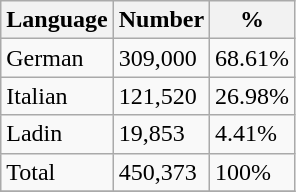<table class="wikitable" align="center">
<tr>
<th>Language</th>
<th>Number</th>
<th>%</th>
</tr>
<tr>
<td>German</td>
<td>309,000</td>
<td>68.61%</td>
</tr>
<tr>
<td>Italian</td>
<td>121,520</td>
<td>26.98%</td>
</tr>
<tr>
<td>Ladin</td>
<td>19,853</td>
<td>4.41%</td>
</tr>
<tr>
<td>Total</td>
<td>450,373</td>
<td>100%</td>
</tr>
<tr>
</tr>
</table>
